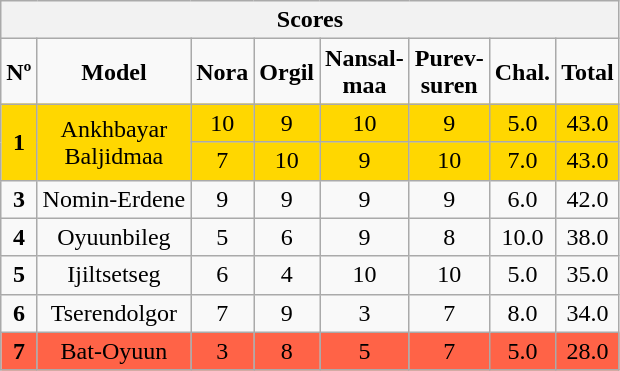<table class="wikitable collapsible autocollapse" style="text-align:center;">
<tr>
<th colspan="8">Scores</th>
</tr>
<tr>
<td><strong>Nº</strong></td>
<td><strong>Model</strong></td>
<td><strong>Nora</strong></td>
<td><strong>Orgil</strong></td>
<td><strong>Nansal-<br>maa</strong></td>
<td><strong>Purev-<br>suren</strong></td>
<td><strong>Chal.</strong></td>
<td><strong>Total</strong></td>
</tr>
<tr>
<td rowspan="2" style="background:gold"><strong>1</strong></td>
<td rowspan="2" style="background:gold">Ankhbayar<br>Baljidmaa</td>
<td style="background:gold">10</td>
<td style="background:gold">9</td>
<td style="background:gold">10</td>
<td style="background:gold">9</td>
<td style="background:gold">5.0</td>
<td style="background:gold">43.0</td>
</tr>
<tr>
<td style="background:gold">7</td>
<td style="background:gold">10</td>
<td style="background:gold">9</td>
<td style="background:gold">10</td>
<td style="background:gold">7.0</td>
<td style="background:gold">43.0</td>
</tr>
<tr>
<td><strong>3</strong></td>
<td>Nomin-Erdene</td>
<td>9</td>
<td>9</td>
<td>9</td>
<td>9</td>
<td>6.0</td>
<td>42.0</td>
</tr>
<tr>
<td><strong>4</strong></td>
<td>Oyuunbileg</td>
<td>5</td>
<td>6</td>
<td>9</td>
<td>8</td>
<td>10.0</td>
<td>38.0</td>
</tr>
<tr>
<td><strong>5</strong></td>
<td>Ijiltsetseg</td>
<td>6</td>
<td>4</td>
<td>10</td>
<td>10</td>
<td>5.0</td>
<td>35.0</td>
</tr>
<tr>
<td><strong>6</strong></td>
<td>Tserendolgor</td>
<td>7</td>
<td>9</td>
<td>3</td>
<td>7</td>
<td>8.0</td>
<td>34.0</td>
</tr>
<tr>
<td style="background:tomato"><strong>7</strong></td>
<td style="background:tomato">Bat-Oyuun</td>
<td style="background:tomato">3</td>
<td style="background:tomato">8</td>
<td style="background:tomato">5</td>
<td style="background:tomato">7</td>
<td style="background:tomato">5.0</td>
<td style="background:tomato">28.0</td>
</tr>
</table>
